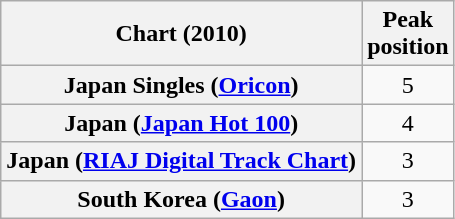<table class="wikitable plainrowheaders sortable" style="text-align:center;">
<tr>
<th>Chart (2010)</th>
<th>Peak<br>position</th>
</tr>
<tr>
<th scope="row">Japan Singles (<a href='#'>Oricon</a>)</th>
<td>5</td>
</tr>
<tr>
<th scope="row">Japan (<a href='#'>Japan Hot 100</a>)</th>
<td>4</td>
</tr>
<tr>
<th scope="row">Japan (<a href='#'>RIAJ Digital Track Chart</a>)</th>
<td>3</td>
</tr>
<tr>
<th scope="row">South Korea (<a href='#'>Gaon</a>)</th>
<td>3</td>
</tr>
</table>
